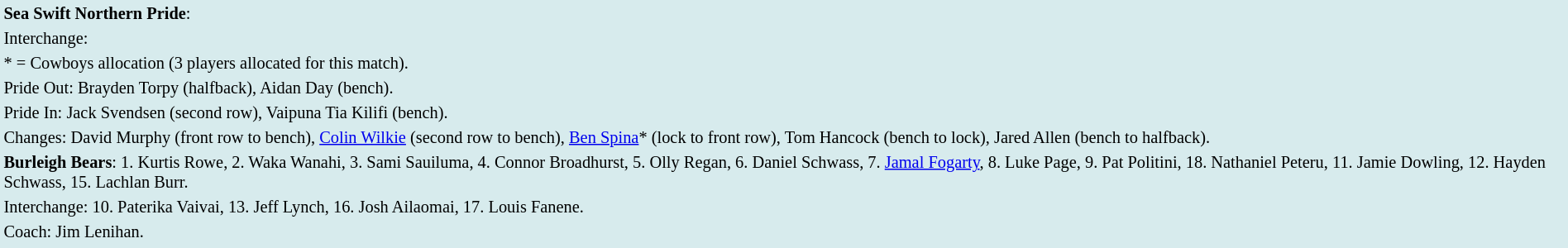<table style="background:#d7ebed; font-size:85%; width:100%;">
<tr>
<td><strong>Sea Swift Northern Pride</strong>:             </td>
</tr>
<tr>
<td>Interchange:    </td>
</tr>
<tr>
<td>* = Cowboys allocation (3 players allocated for this match).</td>
</tr>
<tr>
<td>Pride Out: Brayden Torpy (halfback), Aidan Day (bench).</td>
</tr>
<tr>
<td>Pride In: Jack Svendsen (second row), Vaipuna Tia Kilifi (bench).</td>
</tr>
<tr>
<td>Changes: David Murphy (front row to bench), <a href='#'>Colin Wilkie</a> (second row to bench), <a href='#'>Ben Spina</a>* (lock to front row), Tom Hancock (bench to lock), Jared Allen (bench to halfback).</td>
</tr>
<tr>
<td><strong>Burleigh Bears</strong>: 1. Kurtis Rowe, 2. Waka Wanahi, 3. Sami Sauiluma, 4. Connor Broadhurst, 5. Olly Regan, 6. Daniel Schwass, 7. <a href='#'>Jamal Fogarty</a>, 8. Luke Page, 9. Pat Politini, 18. Nathaniel Peteru, 11. Jamie Dowling, 12. Hayden Schwass, 15. Lachlan Burr.</td>
</tr>
<tr>
<td>Interchange: 10. Paterika Vaivai, 13. Jeff Lynch, 16. Josh Ailaomai, 17. Louis Fanene.</td>
</tr>
<tr>
<td>Coach: Jim Lenihan.</td>
</tr>
<tr>
</tr>
</table>
